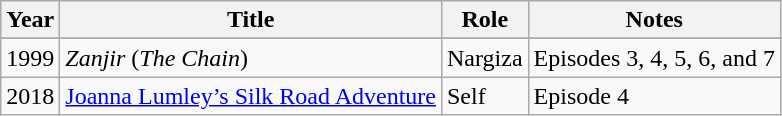<table class = "wikitable sortable">
<tr>
<th>Year</th>
<th>Title</th>
<th>Role</th>
<th class = "unsortable">Notes</th>
</tr>
<tr>
</tr>
<tr>
<td rowspan=1>1999</td>
<td><em>Zanjir</em> (<em>The Chain</em>)</td>
<td>Nargiza</td>
<td>Episodes 3, 4, 5, 6, and 7</td>
</tr>
<tr>
<td>2018</td>
<td><a href='#'>Joanna Lumley’s Silk Road Adventure</a></td>
<td>Self</td>
<td>Episode 4</td>
</tr>
</table>
